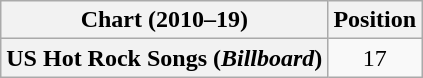<table class="wikitable sortable plainrowheaders" style="text-align:center">
<tr>
<th scope="col">Chart (2010–19)</th>
<th scope="col">Position</th>
</tr>
<tr>
<th scope="row">US Hot Rock Songs (<em>Billboard</em>)</th>
<td>17</td>
</tr>
</table>
